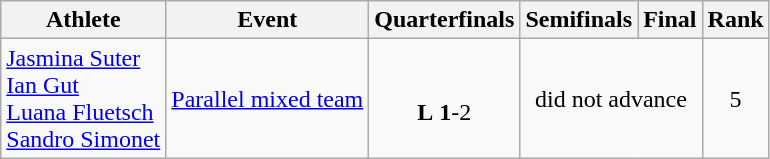<table class="wikitable">
<tr>
<th>Athlete</th>
<th>Event</th>
<th>Quarterfinals</th>
<th>Semifinals</th>
<th>Final</th>
<th>Rank</th>
</tr>
<tr>
<td><a href='#'>Jasmina Suter</a><br><a href='#'>Ian Gut</a><br><a href='#'>Luana Fluetsch</a><br><a href='#'>Sandro Simonet</a></td>
<td><a href='#'>Parallel mixed team</a></td>
<td align="center"><br><strong>L</strong> <strong>1</strong>-2</td>
<td align="center" colspan=2>did not advance</td>
<td align="center">5</td>
</tr>
</table>
